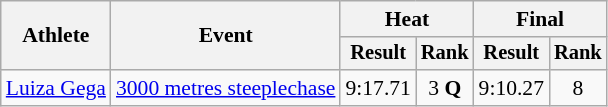<table class="wikitable" style="font-size:90%">
<tr>
<th rowspan="2">Athlete</th>
<th rowspan="2">Event</th>
<th colspan="2">Heat</th>
<th colspan="2">Final</th>
</tr>
<tr style="font-size:95%">
<th>Result</th>
<th>Rank</th>
<th>Result</th>
<th>Rank</th>
</tr>
<tr align=center>
<td align=left><a href='#'>Luiza Gega</a></td>
<td align=left><a href='#'>3000 metres steeplechase</a></td>
<td>9:17.71</td>
<td>3 <strong>Q</strong></td>
<td>9:10.27 </td>
<td>8</td>
</tr>
</table>
